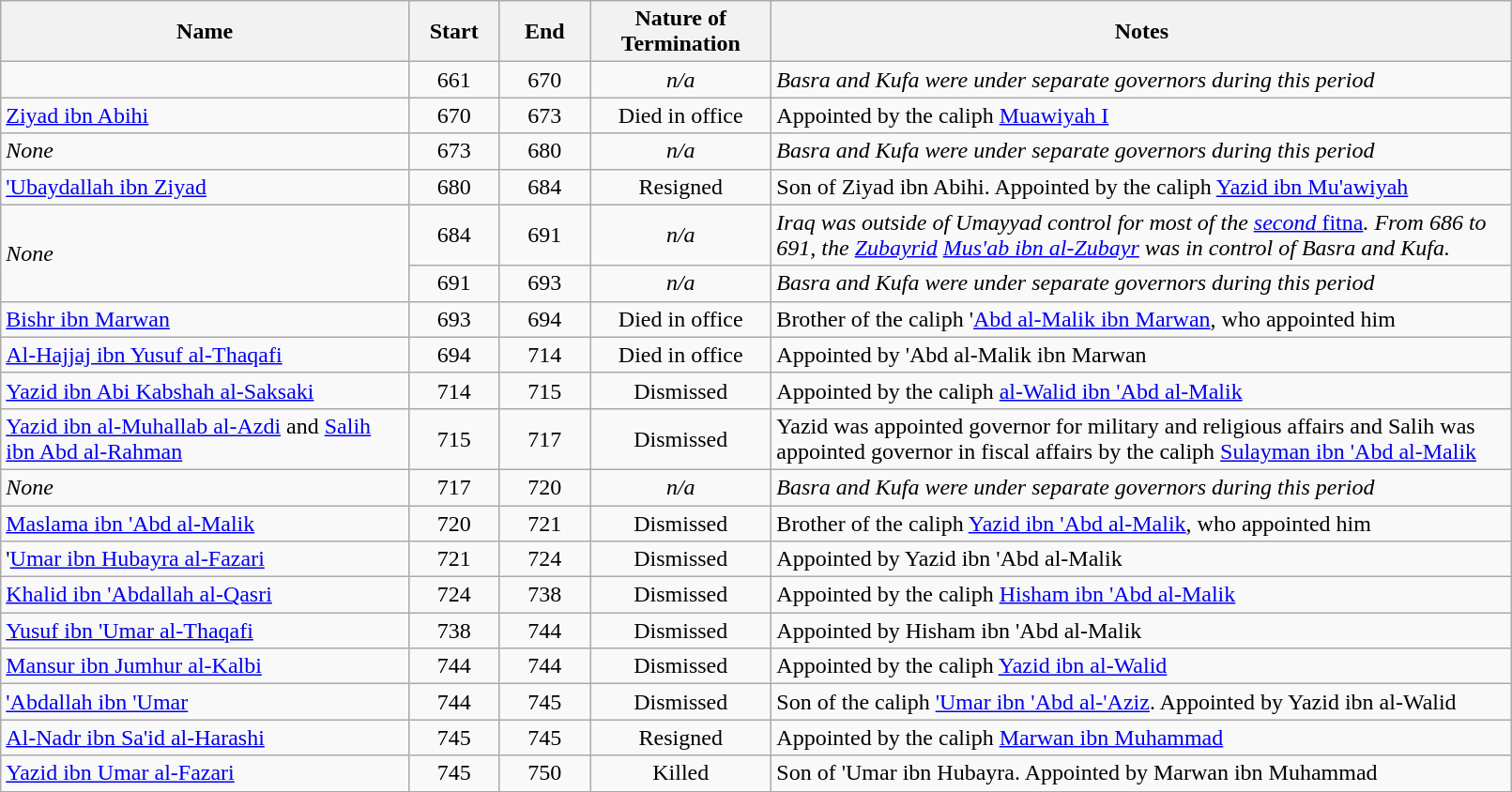<table width=85% class="wikitable">
<tr>
<th width=27%>Name</th>
<th width=6%>Start</th>
<th width=6%>End</th>
<th width=12%>Nature of Termination</th>
<th width=51%>Notes</th>
</tr>
<tr>
<td></td>
<td align="center">661</td>
<td align="center">670</td>
<td align="center"><em>n/a</em></td>
<td><em>Basra and Kufa were under separate governors during this period</em></td>
</tr>
<tr>
<td><a href='#'>Ziyad ibn Abihi</a></td>
<td align="center">670</td>
<td align="center">673</td>
<td align="center">Died in office</td>
<td>Appointed by the caliph <a href='#'>Muawiyah I</a></td>
</tr>
<tr>
<td><em>None</em></td>
<td align="center">673</td>
<td align="center">680</td>
<td align="center"><em>n/a</em></td>
<td><em>Basra and Kufa were under separate governors during this period</em></td>
</tr>
<tr>
<td><a href='#'>'Ubaydallah ibn Ziyad</a></td>
<td align="center">680</td>
<td align="center">684</td>
<td align="center">Resigned</td>
<td>Son of Ziyad ibn Abihi. Appointed by the caliph <a href='#'>Yazid ibn Mu'awiyah</a></td>
</tr>
<tr>
<td rowspan="2"><em>None</em></td>
<td align="center">684</td>
<td align="center">691</td>
<td align="center"><em>n/a</em></td>
<td><em>Iraq was outside of Umayyad control for most of the</em> <a href='#'><em>second</em> fitna</a><em>. From 686 to 691, the <a href='#'>Zubayrid</a> <a href='#'>Mus'ab ibn al-Zubayr</a> was in control of Basra and Kufa.</em></td>
</tr>
<tr>
<td align="center">691</td>
<td align="center">693</td>
<td align="center"><em>n/a</em></td>
<td><em>Basra and Kufa were under separate governors during this period</em></td>
</tr>
<tr>
<td><a href='#'>Bishr ibn Marwan</a></td>
<td align="center">693</td>
<td align="center">694</td>
<td align="center">Died in office</td>
<td>Brother of the caliph '<a href='#'>Abd al-Malik ibn Marwan</a>, who appointed him</td>
</tr>
<tr>
<td><a href='#'>Al-Hajjaj ibn Yusuf al-Thaqafi</a></td>
<td align="center">694</td>
<td align="center">714</td>
<td align="center">Died in office</td>
<td>Appointed by 'Abd al-Malik ibn Marwan</td>
</tr>
<tr>
<td><a href='#'>Yazid ibn Abi Kabshah al-Saksaki</a></td>
<td align="center">714</td>
<td align="center">715</td>
<td align="center">Dismissed</td>
<td>Appointed by the caliph <a href='#'>al-Walid ibn 'Abd al-Malik</a></td>
</tr>
<tr>
<td><a href='#'>Yazid ibn al-Muhallab al-Azdi</a> and <a href='#'>Salih ibn Abd al-Rahman</a></td>
<td align="center">715</td>
<td align="center">717</td>
<td align="center">Dismissed</td>
<td>Yazid was appointed governor for military and religious affairs and Salih was appointed governor in fiscal affairs by the caliph <a href='#'>Sulayman ibn 'Abd al-Malik</a></td>
</tr>
<tr>
<td><em>None</em></td>
<td align="center">717</td>
<td align="center">720</td>
<td align="center"><em>n/a</em></td>
<td><em>Basra and Kufa were under separate governors during this period</em></td>
</tr>
<tr>
<td><a href='#'>Maslama ibn 'Abd al-Malik</a></td>
<td align="center">720</td>
<td align="center">721</td>
<td align="center">Dismissed</td>
<td>Brother of the caliph <a href='#'>Yazid ibn 'Abd al-Malik</a>, who appointed him</td>
</tr>
<tr>
<td>'<a href='#'>Umar ibn Hubayra al-Fazari</a></td>
<td align="center">721</td>
<td align="center">724</td>
<td align="center">Dismissed</td>
<td>Appointed by Yazid ibn 'Abd al-Malik</td>
</tr>
<tr>
<td><a href='#'>Khalid ibn 'Abdallah al-Qasri</a></td>
<td align="center">724</td>
<td align="center">738</td>
<td align="center">Dismissed</td>
<td>Appointed by the caliph <a href='#'>Hisham ibn 'Abd al-Malik</a></td>
</tr>
<tr>
<td><a href='#'>Yusuf ibn 'Umar al-Thaqafi</a></td>
<td align="center">738</td>
<td align="center">744</td>
<td align="center">Dismissed</td>
<td>Appointed by Hisham ibn 'Abd al-Malik</td>
</tr>
<tr>
<td><a href='#'>Mansur ibn Jumhur al-Kalbi</a></td>
<td align="center">744</td>
<td align="center">744</td>
<td align="center">Dismissed</td>
<td>Appointed by the caliph <a href='#'>Yazid ibn al-Walid</a></td>
</tr>
<tr>
<td><a href='#'>'Abdallah ibn 'Umar</a></td>
<td align="center">744</td>
<td align="center">745</td>
<td align="center">Dismissed</td>
<td>Son of the caliph <a href='#'>'Umar ibn 'Abd al-'Aziz</a>. Appointed by Yazid ibn al-Walid</td>
</tr>
<tr>
<td><a href='#'>Al-Nadr ibn Sa'id al-Harashi</a></td>
<td align="center">745</td>
<td align="center">745</td>
<td align="center">Resigned</td>
<td>Appointed by the caliph <a href='#'>Marwan ibn Muhammad</a></td>
</tr>
<tr>
<td><a href='#'>Yazid ibn Umar al-Fazari</a></td>
<td align="center">745</td>
<td align="center">750</td>
<td align="center">Killed</td>
<td>Son of 'Umar ibn Hubayra. Appointed by Marwan ibn Muhammad</td>
</tr>
<tr>
</tr>
</table>
